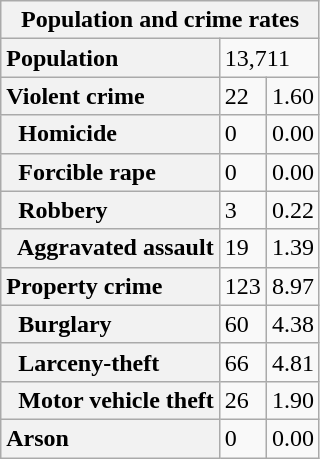<table class="wikitable collapsible collapsed">
<tr>
<th colspan="3">Population and crime rates</th>
</tr>
<tr>
<th scope="row" style="text-align: left;">Population</th>
<td colspan="2">13,711</td>
</tr>
<tr>
<th scope="row" style="text-align: left;">Violent crime</th>
<td>22</td>
<td>1.60</td>
</tr>
<tr>
<th scope="row" style="text-align: left;">  Homicide</th>
<td>0</td>
<td>0.00</td>
</tr>
<tr>
<th scope="row" style="text-align: left;">  Forcible rape</th>
<td>0</td>
<td>0.00</td>
</tr>
<tr>
<th scope="row" style="text-align: left;">  Robbery</th>
<td>3</td>
<td>0.22</td>
</tr>
<tr>
<th scope="row" style="text-align: left;">  Aggravated assault</th>
<td>19</td>
<td>1.39</td>
</tr>
<tr>
<th scope="row" style="text-align: left;">Property crime</th>
<td>123</td>
<td>8.97</td>
</tr>
<tr>
<th scope="row" style="text-align: left;">  Burglary</th>
<td>60</td>
<td>4.38</td>
</tr>
<tr>
<th scope="row" style="text-align: left;">  Larceny-theft</th>
<td>66</td>
<td>4.81</td>
</tr>
<tr>
<th scope="row" style="text-align: left;">  Motor vehicle theft</th>
<td>26</td>
<td>1.90</td>
</tr>
<tr>
<th scope="row" style="text-align: left;">Arson</th>
<td>0</td>
<td>0.00</td>
</tr>
</table>
